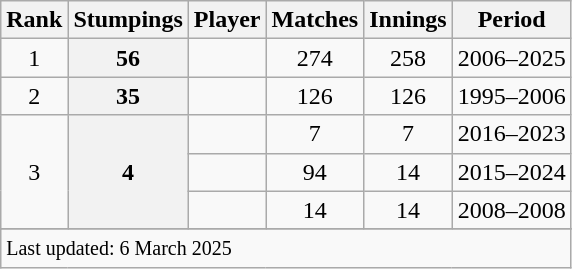<table class="wikitable plainrowheaders sortable">
<tr>
<th scope=col>Rank</th>
<th scope=col>Stumpings</th>
<th scope=col>Player</th>
<th scope=col>Matches</th>
<th scope=col>Innings</th>
<th scope=col>Period</th>
</tr>
<tr>
<td align=center>1</td>
<th scope=row style="text-align:center;">56</th>
<td></td>
<td align=center>274</td>
<td align=center>258</td>
<td>2006–2025</td>
</tr>
<tr>
<td align=center>2</td>
<th scope=row style=text-align:center;>35</th>
<td></td>
<td align=center>126</td>
<td align=center>126</td>
<td>1995–2006</td>
</tr>
<tr>
<td align=center rowspan=3>3</td>
<th scope=row style=text-align:center; rowspan=3>4</th>
<td></td>
<td align=center>7</td>
<td align=center>7</td>
<td>2016–2023</td>
</tr>
<tr>
<td></td>
<td align=center>94</td>
<td align=center>14</td>
<td>2015–2024</td>
</tr>
<tr>
<td></td>
<td align=center>14</td>
<td align=center>14</td>
<td>2008–2008</td>
</tr>
<tr>
</tr>
<tr class=sortbottom>
<td colspan=6><small>Last updated: 6 March 2025</small></td>
</tr>
</table>
